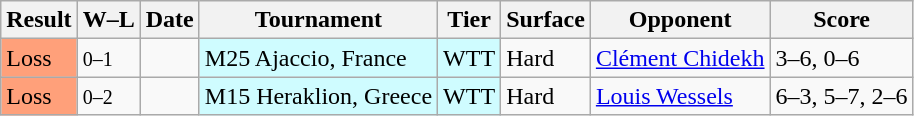<table class="wikitable">
<tr>
<th>Result</th>
<th class="unsortable">W–L</th>
<th>Date</th>
<th>Tournament</th>
<th>Tier</th>
<th>Surface</th>
<th>Opponent</th>
<th class="unsortable">Score</th>
</tr>
<tr>
<td bgcolor=FFA07A>Loss</td>
<td><small>0–1</small></td>
<td></td>
<td style="background:#cffcff;">M25 Ajaccio, France</td>
<td style="background:#cffcff;">WTT</td>
<td>Hard</td>
<td> <a href='#'>Clément Chidekh</a></td>
<td>3–6, 0–6</td>
</tr>
<tr>
<td bgcolor=FFA07A>Loss</td>
<td><small>0–2</small></td>
<td></td>
<td style="background:#cffcff;">M15 Heraklion, Greece</td>
<td style="background:#cffcff;">WTT</td>
<td>Hard</td>
<td> <a href='#'>Louis Wessels</a></td>
<td>6–3, 5–7, 2–6</td>
</tr>
</table>
